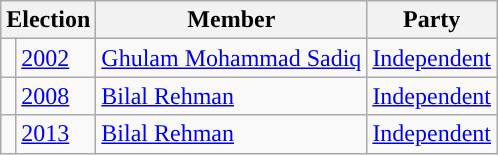<table class="wikitable">
<tr>
<th colspan="2">Election</th>
<th>Member</th>
<th>Party</th>
</tr>
<tr>
<td style="background-color: "></td>
<td><a href='#'>2002</a></td>
<td><a href='#'>Ghulam Mohammad Sadiq</a></td>
<td><a href='#'>Independent</a></td>
</tr>
<tr>
<td style="background-color: "></td>
<td><a href='#'>2008</a></td>
<td><a href='#'>Bilal Rehman</a></td>
<td><a href='#'>Independent</a></td>
</tr>
<tr>
<td style="background-color: "></td>
<td><a href='#'>2013</a></td>
<td><a href='#'>Bilal Rehman</a></td>
<td><a href='#'>Independent</a></td>
</tr>
</table>
